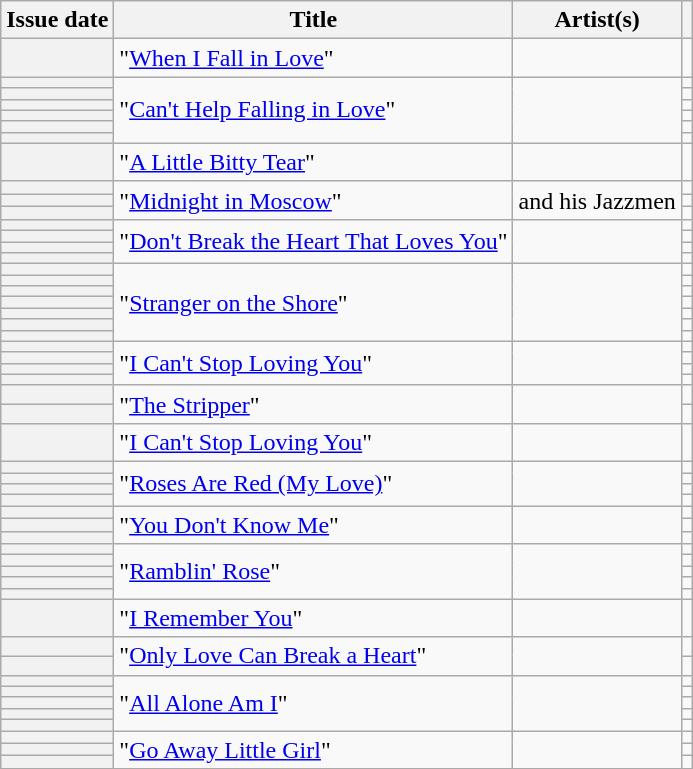<table class="wikitable sortable plainrowheaders">
<tr>
<th scope=col>Issue date</th>
<th scope=col>Title</th>
<th scope=col>Artist(s)</th>
<th scope=col class=unsortable></th>
</tr>
<tr>
<th scope=row></th>
<td>"<a href='#'>When I Fall in Love</a>"</td>
<td></td>
<td align=center></td>
</tr>
<tr>
<th scope=row></th>
<td rowspan="6">"<a href='#'>Can't Help Falling in Love</a>"</td>
<td rowspan="6"></td>
<td align=center></td>
</tr>
<tr>
<th scope=row></th>
<td align=center></td>
</tr>
<tr>
<th scope=row></th>
<td align=center></td>
</tr>
<tr>
<th scope=row></th>
<td align=center></td>
</tr>
<tr>
<th scope=row></th>
<td align=center></td>
</tr>
<tr>
<th scope=row></th>
<td align=center></td>
</tr>
<tr>
<th scope=row></th>
<td>"<a href='#'>A Little Bitty Tear</a>"</td>
<td></td>
<td align=center></td>
</tr>
<tr>
<th scope=row></th>
<td rowspan="3">"<a href='#'>Midnight in Moscow</a>"</td>
<td rowspan="3"> and his Jazzmen</td>
<td align=center></td>
</tr>
<tr>
<th scope=row></th>
<td align=center></td>
</tr>
<tr>
<th scope=row></th>
<td align=center></td>
</tr>
<tr>
<th scope=row></th>
<td rowspan="4">"<a href='#'>Don't Break the Heart That Loves You</a>"</td>
<td rowspan="4"></td>
<td align=center></td>
</tr>
<tr>
<th scope=row></th>
<td align=center></td>
</tr>
<tr>
<th scope=row></th>
<td align=center></td>
</tr>
<tr>
<th scope=row></th>
<td align=center></td>
</tr>
<tr>
<th scope=row></th>
<td rowspan="7">"<a href='#'>Stranger on the Shore</a>"</td>
<td rowspan="7"></td>
<td align=center></td>
</tr>
<tr>
<th scope=row></th>
<td align=center></td>
</tr>
<tr>
<th scope=row></th>
<td align=center></td>
</tr>
<tr>
<th scope=row></th>
<td align=center></td>
</tr>
<tr>
<th scope=row></th>
<td align=center></td>
</tr>
<tr>
<th scope=row></th>
<td align=center></td>
</tr>
<tr>
<th scope=row></th>
<td align=center></td>
</tr>
<tr>
<th scope=row></th>
<td rowspan="4">"<a href='#'>I Can't Stop Loving You</a>"</td>
<td rowspan="4"></td>
<td align=center></td>
</tr>
<tr>
<th scope=row></th>
<td align=center></td>
</tr>
<tr>
<th scope=row></th>
<td align=center></td>
</tr>
<tr>
<th scope=row></th>
<td align=center></td>
</tr>
<tr>
<th scope=row></th>
<td rowspan="2">"<a href='#'>The Stripper</a>"</td>
<td rowspan="2"></td>
<td align=center></td>
</tr>
<tr>
<th scope=row></th>
<td align=center></td>
</tr>
<tr>
<th scope=row></th>
<td>"<a href='#'>I Can't Stop Loving You</a>"</td>
<td></td>
<td align=center></td>
</tr>
<tr>
<th scope=row></th>
<td rowspan="4">"<a href='#'>Roses Are Red (My Love)</a>"</td>
<td rowspan="4"></td>
<td align=center></td>
</tr>
<tr>
<th scope=row></th>
<td align=center></td>
</tr>
<tr>
<th scope=row></th>
<td align=center></td>
</tr>
<tr>
<th scope=row></th>
<td align=center></td>
</tr>
<tr>
<th scope=row></th>
<td rowspan="3">"<a href='#'>You Don't Know Me</a>"</td>
<td rowspan="3"></td>
<td align=center></td>
</tr>
<tr>
<th scope=row></th>
<td align=center></td>
</tr>
<tr>
<th scope=row></th>
<td align=center></td>
</tr>
<tr>
<th scope=row></th>
<td rowspan="5">"<a href='#'>Ramblin' Rose</a>"</td>
<td rowspan="5"></td>
<td align=center></td>
</tr>
<tr>
<th scope=row></th>
<td align=center></td>
</tr>
<tr>
<th scope=row></th>
<td align=center></td>
</tr>
<tr>
<th scope=row></th>
<td align=center></td>
</tr>
<tr>
<th scope=row></th>
<td align=center></td>
</tr>
<tr>
<th scope=row></th>
<td>"<a href='#'>I Remember You</a>"</td>
<td></td>
<td align=center></td>
</tr>
<tr>
<th scope=row></th>
<td rowspan="2">"<a href='#'>Only Love Can Break a Heart</a>"</td>
<td rowspan="2"></td>
<td align=center></td>
</tr>
<tr>
<th scope=row></th>
<td align=center></td>
</tr>
<tr>
<th scope=row></th>
<td rowspan="5">"<a href='#'>All Alone Am I</a>"</td>
<td rowspan="5"></td>
<td align=center></td>
</tr>
<tr>
<th scope=row></th>
<td align=center></td>
</tr>
<tr>
<th scope=row></th>
<td align=center></td>
</tr>
<tr>
<th scope=row></th>
<td align=center></td>
</tr>
<tr>
<th scope=row></th>
<td align=center></td>
</tr>
<tr>
<th scope=row></th>
<td rowspan="3">"<a href='#'>Go Away Little Girl</a>"</td>
<td rowspan="3"></td>
<td align=center></td>
</tr>
<tr>
<th scope=row></th>
<td align=center></td>
</tr>
<tr>
<th scope=row></th>
<td align=center></td>
</tr>
<tr>
</tr>
</table>
